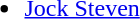<table style="width:100%;">
<tr>
<td style="vertical-align:top; width:20%;"><br><ul><li> <a href='#'>Jock Steven</a></li></ul></td>
<td style="vertical-align:top; width:20%;"></td>
<td style="vertical-align:top; width:20%;"></td>
<td style="vertical-align:top; width:20%;"></td>
</tr>
</table>
